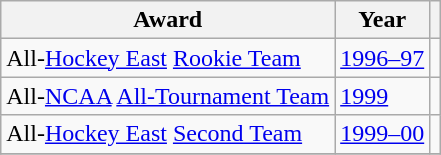<table class="wikitable">
<tr>
<th>Award</th>
<th>Year</th>
<th></th>
</tr>
<tr>
<td>All-<a href='#'>Hockey East</a> <a href='#'>Rookie Team</a></td>
<td><a href='#'>1996–97</a></td>
<td></td>
</tr>
<tr>
<td>All-<a href='#'>NCAA</a> <a href='#'>All-Tournament Team</a></td>
<td><a href='#'>1999</a></td>
<td></td>
</tr>
<tr>
<td>All-<a href='#'>Hockey East</a> <a href='#'>Second Team</a></td>
<td><a href='#'>1999–00</a></td>
<td></td>
</tr>
<tr>
</tr>
</table>
